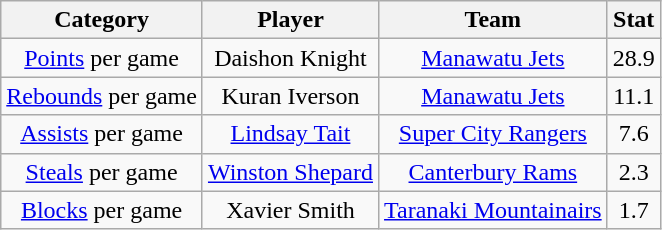<table class="wikitable" style="text-align:center">
<tr>
<th>Category</th>
<th>Player</th>
<th>Team</th>
<th>Stat</th>
</tr>
<tr>
<td><a href='#'>Points</a> per game</td>
<td>Daishon Knight</td>
<td><a href='#'>Manawatu Jets</a></td>
<td>28.9</td>
</tr>
<tr>
<td><a href='#'>Rebounds</a> per game</td>
<td>Kuran Iverson</td>
<td><a href='#'>Manawatu Jets</a></td>
<td>11.1</td>
</tr>
<tr>
<td><a href='#'>Assists</a> per game</td>
<td><a href='#'>Lindsay Tait</a></td>
<td><a href='#'>Super City Rangers</a></td>
<td>7.6</td>
</tr>
<tr>
<td><a href='#'>Steals</a> per game</td>
<td><a href='#'>Winston Shepard</a></td>
<td><a href='#'>Canterbury Rams</a></td>
<td>2.3</td>
</tr>
<tr>
<td><a href='#'>Blocks</a> per game</td>
<td>Xavier Smith</td>
<td><a href='#'>Taranaki Mountainairs</a></td>
<td>1.7</td>
</tr>
</table>
